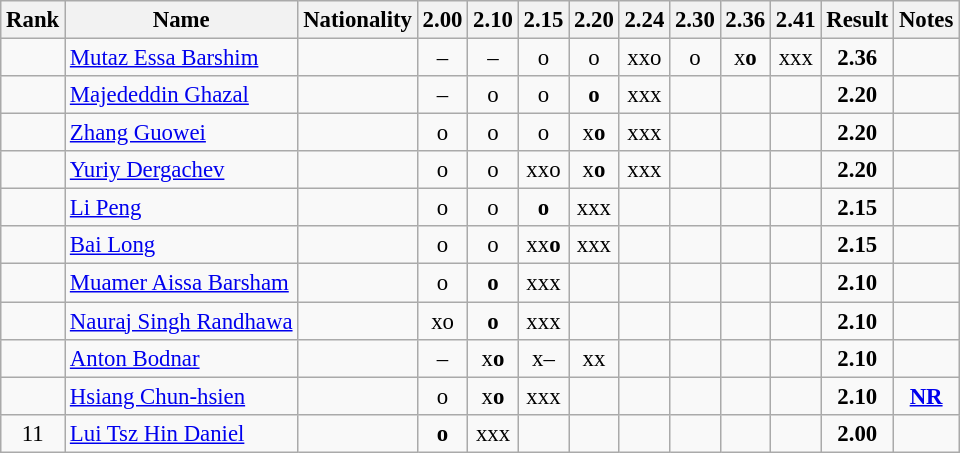<table class="wikitable sortable" style="text-align:center;font-size:95%">
<tr>
<th>Rank</th>
<th>Name</th>
<th>Nationality</th>
<th>2.00</th>
<th>2.10</th>
<th>2.15</th>
<th>2.20</th>
<th>2.24</th>
<th>2.30</th>
<th>2.36</th>
<th>2.41</th>
<th>Result</th>
<th>Notes</th>
</tr>
<tr>
<td></td>
<td align=left><a href='#'>Mutaz Essa Barshim</a></td>
<td align=left></td>
<td>–</td>
<td>–</td>
<td>o</td>
<td>o</td>
<td>xxo</td>
<td>o</td>
<td>x<strong>o</strong></td>
<td>xxx</td>
<td><strong>2.36</strong></td>
<td></td>
</tr>
<tr>
<td></td>
<td align=left><a href='#'>Majededdin Ghazal</a></td>
<td align=left></td>
<td>–</td>
<td>o</td>
<td>o</td>
<td><strong>o</strong></td>
<td>xxx</td>
<td></td>
<td></td>
<td></td>
<td><strong>2.20</strong></td>
<td></td>
</tr>
<tr>
<td></td>
<td align=left><a href='#'>Zhang Guowei</a></td>
<td align=left></td>
<td>o</td>
<td>o</td>
<td>o</td>
<td>x<strong>o</strong></td>
<td>xxx</td>
<td></td>
<td></td>
<td></td>
<td><strong>2.20</strong></td>
<td></td>
</tr>
<tr>
<td></td>
<td align=left><a href='#'>Yuriy Dergachev</a></td>
<td align=left></td>
<td>o</td>
<td>o</td>
<td>xxo</td>
<td>x<strong>o</strong></td>
<td>xxx</td>
<td></td>
<td></td>
<td></td>
<td><strong>2.20</strong></td>
<td></td>
</tr>
<tr>
<td></td>
<td align=left><a href='#'>Li Peng</a></td>
<td align=left></td>
<td>o</td>
<td>o</td>
<td><strong>o</strong></td>
<td>xxx</td>
<td></td>
<td></td>
<td></td>
<td></td>
<td><strong>2.15</strong></td>
<td></td>
</tr>
<tr>
<td></td>
<td align=left><a href='#'>Bai Long</a></td>
<td align=left></td>
<td>o</td>
<td>o</td>
<td>xx<strong>o</strong></td>
<td>xxx</td>
<td></td>
<td></td>
<td></td>
<td></td>
<td><strong>2.15</strong></td>
<td></td>
</tr>
<tr>
<td></td>
<td align=left><a href='#'>Muamer Aissa Barsham</a></td>
<td align=left></td>
<td>o</td>
<td><strong>o</strong></td>
<td>xxx</td>
<td></td>
<td></td>
<td></td>
<td></td>
<td></td>
<td><strong>2.10</strong></td>
<td></td>
</tr>
<tr>
<td></td>
<td align=left><a href='#'>Nauraj Singh Randhawa</a></td>
<td align=left></td>
<td>xo</td>
<td><strong>o</strong></td>
<td>xxx</td>
<td></td>
<td></td>
<td></td>
<td></td>
<td></td>
<td><strong>2.10</strong></td>
<td></td>
</tr>
<tr>
<td></td>
<td align=left><a href='#'>Anton Bodnar</a></td>
<td align=left></td>
<td>–</td>
<td>x<strong>o</strong></td>
<td>x–</td>
<td>xx</td>
<td></td>
<td></td>
<td></td>
<td></td>
<td><strong>2.10</strong></td>
<td></td>
</tr>
<tr>
<td></td>
<td align=left><a href='#'>Hsiang Chun-hsien</a></td>
<td align=left></td>
<td>o</td>
<td>x<strong>o</strong></td>
<td>xxx</td>
<td></td>
<td></td>
<td></td>
<td></td>
<td></td>
<td><strong>2.10</strong></td>
<td><strong><a href='#'>NR</a></strong></td>
</tr>
<tr>
<td>11</td>
<td align=left><a href='#'>Lui Tsz Hin Daniel</a></td>
<td align=left></td>
<td><strong>o</strong></td>
<td>xxx</td>
<td></td>
<td></td>
<td></td>
<td></td>
<td></td>
<td></td>
<td><strong>2.00</strong></td>
<td></td>
</tr>
</table>
